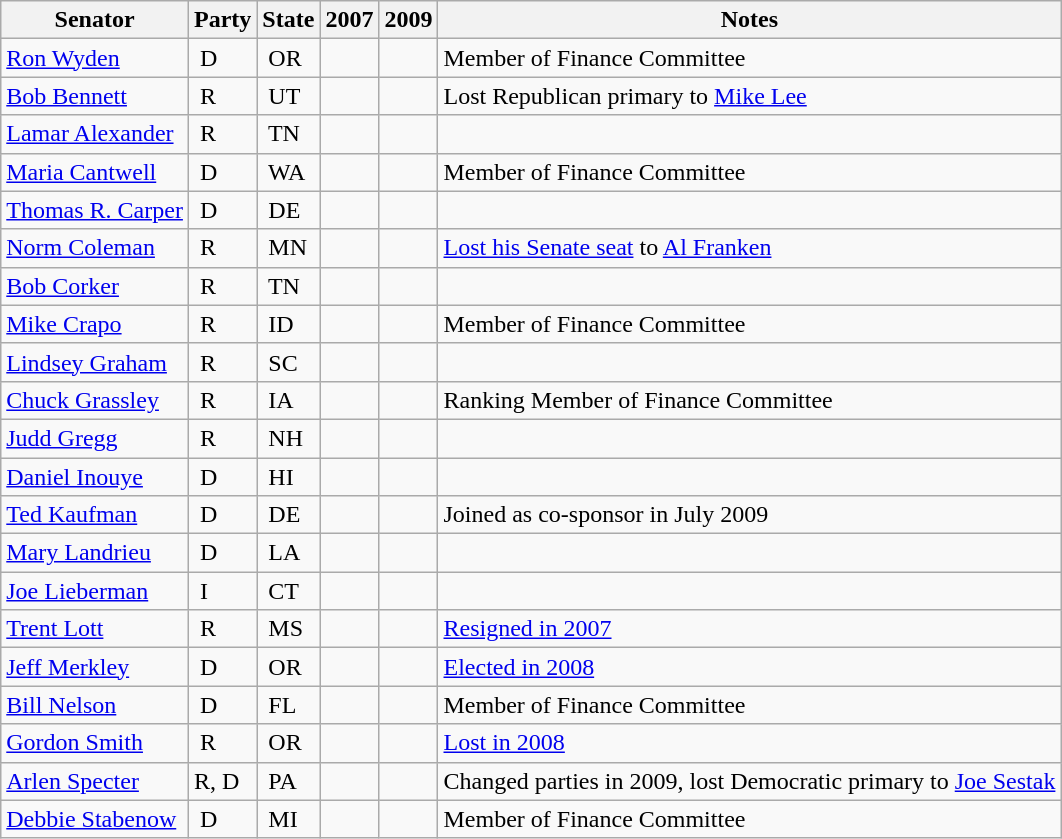<table class="wikitable">
<tr>
<th>Senator</th>
<th>Party</th>
<th>State</th>
<th>2007</th>
<th>2009</th>
<th>Notes</th>
</tr>
<tr>
<td><a href='#'>Ron Wyden</a></td>
<td> D</td>
<td> OR</td>
<td></td>
<td></td>
<td>Member of Finance Committee</td>
</tr>
<tr>
<td><a href='#'>Bob Bennett</a></td>
<td> R</td>
<td> UT</td>
<td></td>
<td></td>
<td>Lost Republican primary to <a href='#'>Mike Lee</a></td>
</tr>
<tr>
<td><a href='#'>Lamar Alexander</a></td>
<td> R</td>
<td> TN</td>
<td></td>
<td></td>
<td></td>
</tr>
<tr>
<td><a href='#'>Maria Cantwell</a></td>
<td> D</td>
<td> WA</td>
<td></td>
<td></td>
<td>Member of Finance Committee</td>
</tr>
<tr>
<td><a href='#'>Thomas R. Carper</a></td>
<td> D</td>
<td> DE</td>
<td></td>
<td></td>
<td></td>
</tr>
<tr>
<td><a href='#'>Norm Coleman</a></td>
<td> R</td>
<td> MN</td>
<td></td>
<td></td>
<td><a href='#'>Lost his Senate seat</a> to <a href='#'>Al Franken</a></td>
</tr>
<tr>
<td><a href='#'>Bob Corker</a></td>
<td> R</td>
<td> TN</td>
<td></td>
<td></td>
<td></td>
</tr>
<tr>
<td><a href='#'>Mike Crapo</a></td>
<td> R</td>
<td> ID</td>
<td></td>
<td></td>
<td>Member of Finance Committee</td>
</tr>
<tr>
<td><a href='#'>Lindsey Graham</a></td>
<td> R</td>
<td> SC</td>
<td></td>
<td></td>
<td></td>
</tr>
<tr>
<td><a href='#'>Chuck Grassley</a></td>
<td> R</td>
<td> IA</td>
<td></td>
<td></td>
<td>Ranking Member of Finance Committee</td>
</tr>
<tr>
<td><a href='#'>Judd Gregg</a></td>
<td> R</td>
<td> NH</td>
<td></td>
<td></td>
<td></td>
</tr>
<tr>
<td><a href='#'>Daniel Inouye</a></td>
<td> D</td>
<td> HI</td>
<td></td>
<td></td>
<td></td>
</tr>
<tr>
<td><a href='#'>Ted Kaufman</a></td>
<td> D</td>
<td> DE</td>
<td></td>
<td></td>
<td>Joined as co-sponsor in July 2009</td>
</tr>
<tr>
<td><a href='#'>Mary Landrieu</a></td>
<td> D</td>
<td> LA</td>
<td></td>
<td></td>
<td></td>
</tr>
<tr>
<td><a href='#'>Joe Lieberman</a></td>
<td> I</td>
<td> CT</td>
<td></td>
<td></td>
<td></td>
</tr>
<tr>
<td><a href='#'>Trent Lott</a></td>
<td> R</td>
<td> MS</td>
<td></td>
<td></td>
<td><a href='#'>Resigned in 2007</a></td>
</tr>
<tr>
<td><a href='#'>Jeff Merkley</a></td>
<td> D</td>
<td> OR</td>
<td></td>
<td></td>
<td><a href='#'>Elected in 2008</a></td>
</tr>
<tr>
<td><a href='#'>Bill Nelson</a></td>
<td> D</td>
<td> FL</td>
<td></td>
<td></td>
<td>Member of Finance Committee</td>
</tr>
<tr>
<td><a href='#'>Gordon Smith</a></td>
<td> R</td>
<td> OR</td>
<td></td>
<td></td>
<td><a href='#'>Lost in 2008</a></td>
</tr>
<tr>
<td><a href='#'>Arlen Specter</a></td>
<td>R, D</td>
<td> PA</td>
<td></td>
<td></td>
<td>Changed parties in 2009, lost Democratic primary to <a href='#'>Joe Sestak</a></td>
</tr>
<tr>
<td><a href='#'>Debbie Stabenow</a></td>
<td> D</td>
<td> MI</td>
<td></td>
<td></td>
<td>Member of Finance Committee</td>
</tr>
</table>
